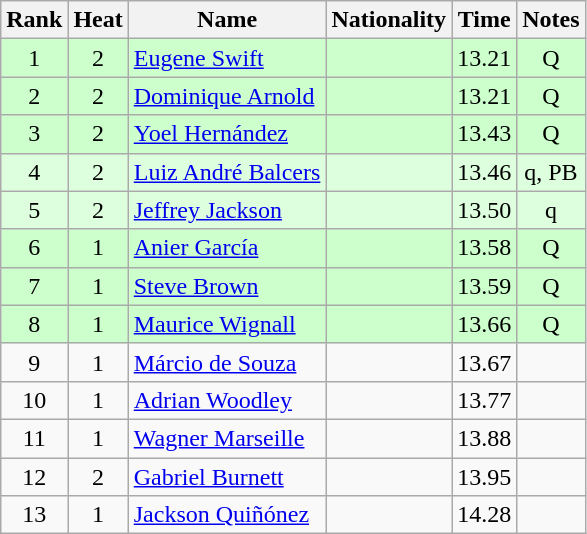<table class="wikitable sortable" style="text-align:center">
<tr>
<th>Rank</th>
<th>Heat</th>
<th>Name</th>
<th>Nationality</th>
<th>Time</th>
<th>Notes</th>
</tr>
<tr bgcolor=ccffcc>
<td>1</td>
<td>2</td>
<td align=left><a href='#'>Eugene Swift</a></td>
<td align=left></td>
<td>13.21</td>
<td>Q</td>
</tr>
<tr bgcolor=ccffcc>
<td>2</td>
<td>2</td>
<td align=left><a href='#'>Dominique Arnold</a></td>
<td align=left></td>
<td>13.21</td>
<td>Q</td>
</tr>
<tr bgcolor=ccffcc>
<td>3</td>
<td>2</td>
<td align=left><a href='#'>Yoel Hernández</a></td>
<td align=left></td>
<td>13.43</td>
<td>Q</td>
</tr>
<tr bgcolor=ddffdd>
<td>4</td>
<td>2</td>
<td align=left><a href='#'>Luiz André Balcers</a></td>
<td align=left></td>
<td>13.46</td>
<td>q, PB</td>
</tr>
<tr bgcolor=ddffdd>
<td>5</td>
<td>2</td>
<td align=left><a href='#'>Jeffrey Jackson</a></td>
<td align=left></td>
<td>13.50</td>
<td>q</td>
</tr>
<tr bgcolor=ccffcc>
<td>6</td>
<td>1</td>
<td align=left><a href='#'>Anier García</a></td>
<td align=left></td>
<td>13.58</td>
<td>Q</td>
</tr>
<tr bgcolor=ccffcc>
<td>7</td>
<td>1</td>
<td align=left><a href='#'>Steve Brown</a></td>
<td align=left></td>
<td>13.59</td>
<td>Q</td>
</tr>
<tr bgcolor=ccffcc>
<td>8</td>
<td>1</td>
<td align=left><a href='#'>Maurice Wignall</a></td>
<td align=left></td>
<td>13.66</td>
<td>Q</td>
</tr>
<tr>
<td>9</td>
<td>1</td>
<td align=left><a href='#'>Márcio de Souza</a></td>
<td align=left></td>
<td>13.67</td>
<td></td>
</tr>
<tr>
<td>10</td>
<td>1</td>
<td align=left><a href='#'>Adrian Woodley</a></td>
<td align=left></td>
<td>13.77</td>
<td></td>
</tr>
<tr>
<td>11</td>
<td>1</td>
<td align=left><a href='#'>Wagner Marseille</a></td>
<td align=left></td>
<td>13.88</td>
<td></td>
</tr>
<tr>
<td>12</td>
<td>2</td>
<td align=left><a href='#'>Gabriel Burnett</a></td>
<td align=left></td>
<td>13.95</td>
<td></td>
</tr>
<tr>
<td>13</td>
<td>1</td>
<td align=left><a href='#'>Jackson Quiñónez</a></td>
<td align=left></td>
<td>14.28</td>
<td></td>
</tr>
</table>
